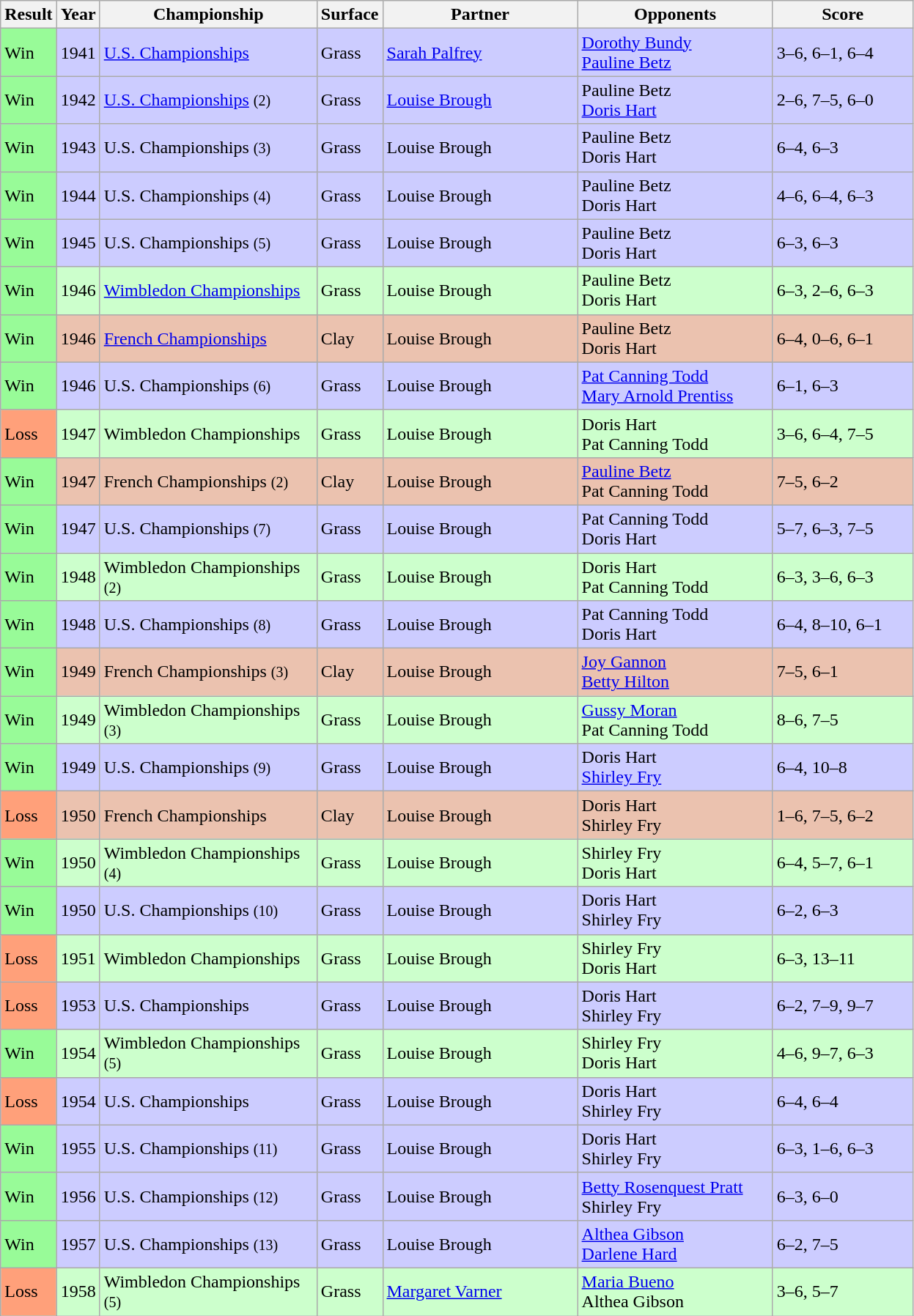<table class="sortable wikitable">
<tr>
<th style="width:40px">Result</th>
<th style="width:30px">Year</th>
<th style="width:190px">Championship</th>
<th style="width:50px">Surface</th>
<th style="width:170px">Partner</th>
<th style="width:170px">Opponents</th>
<th style="width:120px" class="unsortable">Score</th>
</tr>
<tr style="background:#ccf;">
<td style="background:#98fb98;">Win</td>
<td>1941</td>
<td><a href='#'>U.S. Championships</a></td>
<td>Grass</td>
<td> <a href='#'>Sarah Palfrey</a></td>
<td> <a href='#'>Dorothy Bundy</a><br> <a href='#'>Pauline Betz</a></td>
<td>3–6, 6–1, 6–4</td>
</tr>
<tr style="background:#ccf;">
<td style="background:#98fb98;">Win</td>
<td>1942</td>
<td><a href='#'>U.S. Championships</a> <small>(2)</small></td>
<td>Grass</td>
<td> <a href='#'>Louise Brough</a></td>
<td> Pauline Betz<br> <a href='#'>Doris Hart</a></td>
<td>2–6, 7–5, 6–0</td>
</tr>
<tr style="background:#ccf;">
<td style="background:#98fb98;">Win</td>
<td>1943</td>
<td>U.S. Championships <small>(3)</small></td>
<td>Grass</td>
<td> Louise Brough</td>
<td> Pauline Betz<br> Doris Hart</td>
<td>6–4, 6–3</td>
</tr>
<tr style="background:#ccf;">
<td style="background:#98fb98;">Win</td>
<td>1944</td>
<td>U.S. Championships <small>(4)</small></td>
<td>Grass</td>
<td> Louise Brough</td>
<td> Pauline Betz<br> Doris Hart</td>
<td>4–6, 6–4, 6–3</td>
</tr>
<tr style="background:#ccf;">
<td style="background:#98fb98;">Win</td>
<td>1945</td>
<td>U.S. Championships <small>(5)</small></td>
<td>Grass</td>
<td> Louise Brough</td>
<td> Pauline Betz<br> Doris Hart</td>
<td>6–3, 6–3</td>
</tr>
<tr style="background:#cfc;">
<td style="background:#98fb98;">Win</td>
<td>1946</td>
<td><a href='#'>Wimbledon Championships</a></td>
<td>Grass</td>
<td> Louise Brough</td>
<td> Pauline Betz<br> Doris Hart</td>
<td>6–3, 2–6, 6–3</td>
</tr>
<tr style="background:#ebc2af;">
<td style="background:#98fb98;">Win</td>
<td>1946</td>
<td><a href='#'>French Championships</a></td>
<td>Clay</td>
<td> Louise Brough</td>
<td> Pauline Betz<br> Doris Hart</td>
<td>6–4, 0–6, 6–1</td>
</tr>
<tr style="background:#ccf;">
<td style="background:#98fb98;">Win</td>
<td>1946</td>
<td>U.S. Championships <small>(6)</small></td>
<td>Grass</td>
<td> Louise Brough</td>
<td> <a href='#'>Pat Canning Todd</a><br> <a href='#'>Mary Arnold Prentiss</a></td>
<td>6–1, 6–3</td>
</tr>
<tr style="background:#cfc;">
<td style="background:#ffa07a;">Loss</td>
<td>1947</td>
<td>Wimbledon Championships</td>
<td>Grass</td>
<td> Louise Brough</td>
<td> Doris Hart <br> Pat Canning Todd</td>
<td>3–6, 6–4, 7–5</td>
</tr>
<tr style="background:#ebc2af;">
<td style="background:#98fb98;">Win</td>
<td>1947</td>
<td>French Championships <small>(2)</small></td>
<td>Clay</td>
<td> Louise Brough</td>
<td> <a href='#'>Pauline Betz</a><br> Pat Canning Todd</td>
<td>7–5, 6–2</td>
</tr>
<tr style="background:#ccf;">
<td style="background:#98fb98;">Win</td>
<td>1947</td>
<td>U.S. Championships <small>(7)</small></td>
<td>Grass</td>
<td> Louise Brough</td>
<td> Pat Canning Todd <br> Doris Hart</td>
<td>5–7, 6–3, 7–5</td>
</tr>
<tr style="background:#cfc;">
<td style="background:#98fb98;">Win</td>
<td>1948</td>
<td>Wimbledon Championships <small>(2)</small></td>
<td>Grass</td>
<td> Louise Brough</td>
<td> Doris Hart <br> Pat Canning Todd</td>
<td>6–3, 3–6, 6–3</td>
</tr>
<tr style="background:#ccf;">
<td style="background:#98fb98;">Win</td>
<td>1948</td>
<td>U.S. Championships <small>(8)</small></td>
<td>Grass</td>
<td> Louise Brough</td>
<td> Pat Canning Todd <br> Doris Hart</td>
<td>6–4, 8–10, 6–1</td>
</tr>
<tr style="background:#ebc2af;">
<td style="background:#98fb98;">Win</td>
<td>1949</td>
<td>French Championships <small>(3)</small></td>
<td>Clay</td>
<td> Louise Brough</td>
<td> <a href='#'>Joy Gannon</a><br> <a href='#'>Betty Hilton</a></td>
<td>7–5, 6–1</td>
</tr>
<tr style="background:#cfc;">
<td style="background:#98fb98;">Win</td>
<td>1949</td>
<td>Wimbledon Championships <small>(3)</small></td>
<td>Grass</td>
<td> Louise Brough</td>
<td> <a href='#'>Gussy Moran</a><br> Pat Canning Todd</td>
<td>8–6, 7–5</td>
</tr>
<tr style="background:#ccf;">
<td style="background:#98fb98;">Win</td>
<td>1949</td>
<td>U.S. Championships <small>(9)</small></td>
<td>Grass</td>
<td> Louise Brough</td>
<td> Doris Hart <br> <a href='#'>Shirley Fry</a></td>
<td>6–4, 10–8</td>
</tr>
<tr style="background:#ebc2af;">
<td style="background:#ffa07a;">Loss</td>
<td>1950</td>
<td>French Championships</td>
<td>Clay</td>
<td> Louise Brough</td>
<td> Doris Hart <br> Shirley Fry</td>
<td>1–6, 7–5, 6–2</td>
</tr>
<tr style="background:#cfc;">
<td style="background:#98fb98;">Win</td>
<td>1950</td>
<td>Wimbledon Championships <small>(4)</small></td>
<td>Grass</td>
<td> Louise Brough</td>
<td> Shirley Fry <br> Doris Hart</td>
<td>6–4, 5–7, 6–1</td>
</tr>
<tr style="background:#ccf;">
<td style="background:#98fb98;">Win</td>
<td>1950</td>
<td>U.S. Championships <small>(10)</small></td>
<td>Grass</td>
<td> Louise Brough</td>
<td> Doris Hart <br> Shirley Fry</td>
<td>6–2, 6–3</td>
</tr>
<tr style="background:#cfc;">
<td style="background:#ffa07a;">Loss</td>
<td>1951</td>
<td>Wimbledon Championships</td>
<td>Grass</td>
<td> Louise Brough</td>
<td> Shirley Fry <br> Doris Hart</td>
<td>6–3, 13–11</td>
</tr>
<tr style="background:#ccf;">
<td style="background:#ffa07a;">Loss</td>
<td>1953</td>
<td>U.S. Championships</td>
<td>Grass</td>
<td> Louise Brough</td>
<td> Doris Hart<br> Shirley Fry</td>
<td>6–2, 7–9, 9–7</td>
</tr>
<tr style="background:#cfc;">
<td style="background:#98fb98;">Win</td>
<td>1954</td>
<td>Wimbledon Championships <small>(5)</small></td>
<td>Grass</td>
<td> Louise Brough</td>
<td> Shirley Fry <br> Doris Hart</td>
<td>4–6, 9–7, 6–3</td>
</tr>
<tr style="background:#ccf;">
<td style="background:#ffa07a;">Loss</td>
<td>1954</td>
<td>U.S. Championships</td>
<td>Grass</td>
<td> Louise Brough</td>
<td> Doris Hart<br> Shirley Fry</td>
<td>6–4, 6–4</td>
</tr>
<tr style="background:#ccf;">
<td style="background:#98fb98;">Win</td>
<td>1955</td>
<td>U.S. Championships <small>(11)</small></td>
<td>Grass</td>
<td> Louise Brough</td>
<td> Doris Hart <br> Shirley Fry</td>
<td>6–3, 1–6, 6–3</td>
</tr>
<tr style="background:#ccf;">
<td style="background:#98fb98;">Win</td>
<td>1956</td>
<td>U.S. Championships <small>(12)</small></td>
<td>Grass</td>
<td> Louise Brough</td>
<td> <a href='#'>Betty Rosenquest Pratt</a><br> Shirley Fry</td>
<td>6–3, 6–0</td>
</tr>
<tr style="background:#ccf;">
<td style="background:#98fb98;">Win</td>
<td>1957</td>
<td>U.S. Championships <small>(13)</small></td>
<td>Grass</td>
<td> Louise Brough</td>
<td> <a href='#'>Althea Gibson</a><br> <a href='#'>Darlene Hard</a></td>
<td>6–2, 7–5</td>
</tr>
<tr style="background:#cfc;">
<td style="background:#ffa07a;">Loss</td>
<td>1958</td>
<td>Wimbledon Championships <small>(5)</small></td>
<td>Grass</td>
<td> <a href='#'>Margaret Varner</a></td>
<td> <a href='#'>Maria Bueno</a> <br> Althea Gibson</td>
<td>3–6, 5–7</td>
</tr>
</table>
